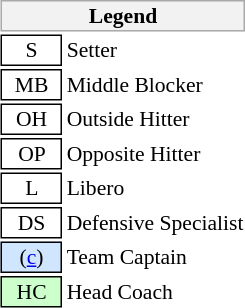<table class="toccolours" style="float: right; font-size: 90%; white-space: nowrap; valign: middle">
<tr>
<th colspan="6" style="background-color: #F2F2F2; border: 1px solid #AAAAAA;">Legend</th>
</tr>
<tr>
<td style="border: 1px solid black;" align=center>  S  </td>
<td>Setter</td>
</tr>
<tr>
<td style="border: 1px solid black;" align=center>  MB  </td>
<td>Middle Blocker</td>
</tr>
<tr>
<td style="border: 1px solid black;" align=center>  OH  </td>
<td>Outside Hitter</td>
</tr>
<tr>
<td style="border: 1px solid black;" align=center>  OP  </td>
<td>Opposite Hitter</td>
</tr>
<tr>
<td style="border: 1px solid black;" align=center>  L  </td>
<td>Libero</td>
</tr>
<tr>
<td style="border: 1px solid black;" align=center>  DS  </td>
<td>Defensive Specialist</td>
</tr>
<tr>
<td style="background: #D0E6FF; border: 1px solid black" align=center> (<a href='#'>c</a>) </td>
<td>Team Captain</td>
</tr>
<tr>
<td style="background: #ccffcc; border: 1px solid black" align=center> HC </td>
<td>Head Coach</td>
</tr>
<tr>
</tr>
</table>
